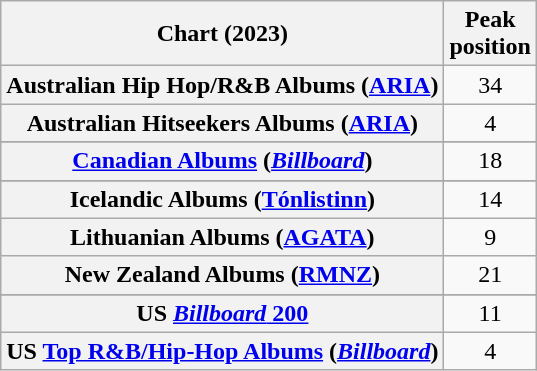<table class="wikitable sortable plainrowheaders" style="text-align:center">
<tr>
<th scope="col">Chart (2023)</th>
<th scope="col">Peak<br>position</th>
</tr>
<tr>
<th scope="row">Australian Hip Hop/R&B Albums (<a href='#'>ARIA</a>)</th>
<td>34</td>
</tr>
<tr>
<th scope="row">Australian Hitseekers Albums (<a href='#'>ARIA</a>)</th>
<td>4</td>
</tr>
<tr>
</tr>
<tr>
</tr>
<tr>
</tr>
<tr>
<th scope="row"><a href='#'>Canadian Albums</a> (<em><a href='#'>Billboard</a></em>)</th>
<td>18</td>
</tr>
<tr>
</tr>
<tr>
</tr>
<tr>
</tr>
<tr>
</tr>
<tr>
</tr>
<tr>
<th scope="row">Icelandic Albums (<a href='#'>Tónlistinn</a>)</th>
<td>14</td>
</tr>
<tr>
<th scope="row">Lithuanian Albums (<a href='#'>AGATA</a>)</th>
<td>9</td>
</tr>
<tr>
<th scope="row">New Zealand Albums (<a href='#'>RMNZ</a>)</th>
<td>21</td>
</tr>
<tr>
</tr>
<tr>
</tr>
<tr>
</tr>
<tr>
<th scope="row">US <a href='#'><em>Billboard</em> 200</a></th>
<td>11</td>
</tr>
<tr>
<th scope="row">US <a href='#'>Top R&B/Hip-Hop Albums</a> (<em><a href='#'>Billboard</a></em>)</th>
<td>4</td>
</tr>
</table>
